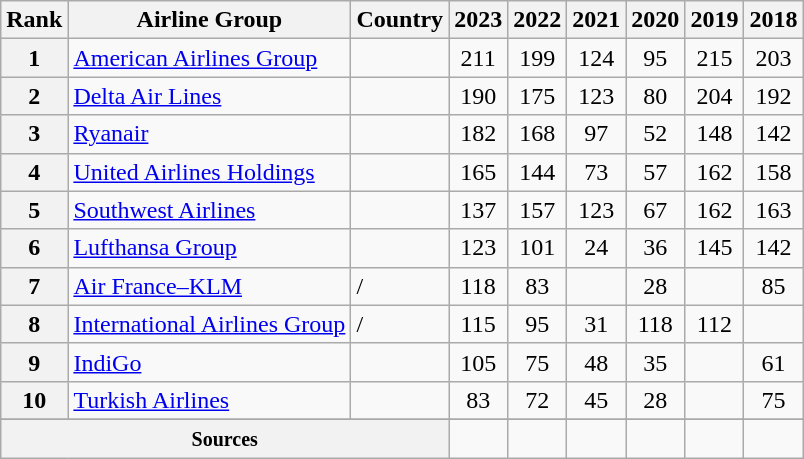<table class="wikitable sortable" style="text-align:center;">
<tr>
<th class="unsortable">Rank</th>
<th>Airline Group</th>
<th>Country</th>
<th>2023</th>
<th>2022</th>
<th>2021</th>
<th>2020</th>
<th>2019</th>
<th>2018</th>
</tr>
<tr>
<th>1</th>
<td style="text-align:left;"><a href='#'>American Airlines Group</a></td>
<td style="text-align:left;"></td>
<td>211</td>
<td>199</td>
<td>124</td>
<td>95</td>
<td>215</td>
<td>203</td>
</tr>
<tr>
<th>2</th>
<td style="text-align:left;"><a href='#'>Delta Air Lines</a></td>
<td style="text-align:left;"></td>
<td>190</td>
<td>175</td>
<td>123</td>
<td>80</td>
<td>204</td>
<td>192</td>
</tr>
<tr>
<th>3</th>
<td style="text-align:left;"><a href='#'>Ryanair</a></td>
<td style="text-align:left;"></td>
<td>182</td>
<td>168</td>
<td>97</td>
<td>52</td>
<td>148</td>
<td>142</td>
</tr>
<tr>
<th>4</th>
<td style="text-align:left;"><a href='#'>United Airlines Holdings</a></td>
<td style="text-align:left;"></td>
<td>165</td>
<td>144</td>
<td>73</td>
<td>57</td>
<td>162</td>
<td>158</td>
</tr>
<tr>
<th>5</th>
<td style="text-align:left;"><a href='#'>Southwest Airlines</a></td>
<td style="text-align:left;"></td>
<td>137</td>
<td>157</td>
<td>123</td>
<td>67</td>
<td>162</td>
<td>163</td>
</tr>
<tr>
<th>6</th>
<td style="text-align:left;"><a href='#'>Lufthansa Group</a></td>
<td style="text-align:left;"></td>
<td>123</td>
<td>101</td>
<td>24</td>
<td>36</td>
<td>145</td>
<td>142</td>
</tr>
<tr>
<th>7</th>
<td style="text-align:left;"><a href='#'>Air France–KLM</a></td>
<td style="text-align:left;">/</td>
<td>118</td>
<td>83</td>
<td></td>
<td>28<br></td>
<td></td>
<td>85<br></td>
</tr>
<tr>
<th>8</th>
<td style="text-align:left;"><a href='#'>International Airlines Group</a></td>
<td style="text-align:left;">/</td>
<td>115</td>
<td>95</td>
<td>31<br></td>
<td>118</td>
<td>112</td>
<td></td>
</tr>
<tr>
<th>9</th>
<td style="text-align:left;"><a href='#'>IndiGo</a></td>
<td style="text-align:left;"></td>
<td>105</td>
<td>75</td>
<td>48</td>
<td>35<br></td>
<td></td>
<td>61<br></td>
</tr>
<tr>
<th>10</th>
<td style="text-align:left;"><a href='#'>Turkish Airlines</a></td>
<td style="text-align:left;"></td>
<td>83</td>
<td>72</td>
<td>45</td>
<td>28<br></td>
<td></td>
<td>75<br></td>
</tr>
<tr>
</tr>
<tr>
<th colspan="3"><small>Sources</small></th>
<td></td>
<td></td>
<td></td>
<td></td>
<td></td>
<td></td>
</tr>
</table>
